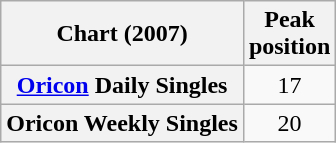<table class="wikitable sortable plainrowheaders">
<tr>
<th scope="col">Chart (2007)</th>
<th scope="col">Peak<br>position</th>
</tr>
<tr>
<th scope="row"><a href='#'>Oricon</a> Daily Singles</th>
<td align="center">17</td>
</tr>
<tr>
<th scope="row">Oricon Weekly Singles</th>
<td align="center">20</td>
</tr>
</table>
